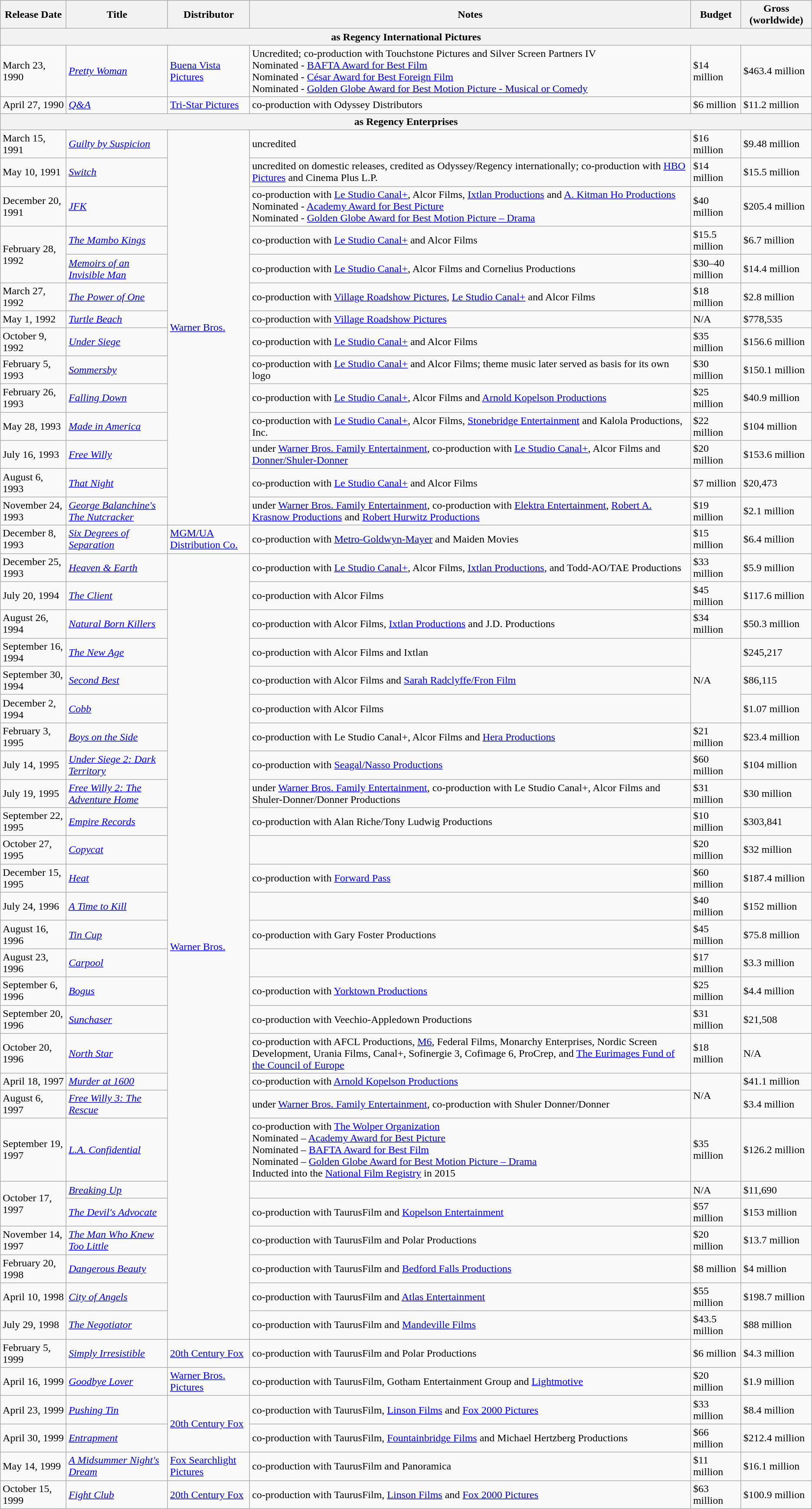<table class="wikitable sortable">
<tr>
<th>Release Date</th>
<th>Title</th>
<th>Distributor</th>
<th>Notes</th>
<th>Budget</th>
<th>Gross (worldwide)</th>
</tr>
<tr>
<th colspan="6">as Regency International Pictures</th>
</tr>
<tr>
<td>March 23, 1990</td>
<td><em><a href='#'>Pretty Woman</a></em></td>
<td><a href='#'>Buena Vista Pictures</a></td>
<td>Uncredited; co-production with Touchstone Pictures and Silver Screen Partners IV <br> Nominated - <a href='#'>BAFTA Award for Best Film</a> <br> Nominated - <a href='#'>César Award for Best Foreign Film</a> <br> Nominated - <a href='#'>Golden Globe Award for Best Motion Picture - Musical or Comedy</a></td>
<td>$14 million</td>
<td>$463.4 million</td>
</tr>
<tr>
<td>April 27, 1990</td>
<td><em><a href='#'>Q&A</a></em></td>
<td><a href='#'>Tri-Star Pictures</a></td>
<td>co-production with Odyssey Distributors</td>
<td>$6 million</td>
<td>$11.2 million</td>
</tr>
<tr>
<th colspan="6">as Regency Enterprises</th>
</tr>
<tr>
<td>March 15, 1991</td>
<td><em><a href='#'>Guilty by Suspicion</a></em></td>
<td rowspan="14"><a href='#'>Warner Bros.</a></td>
<td>uncredited</td>
<td>$16 million</td>
<td>$9.48 million</td>
</tr>
<tr>
<td>May 10, 1991</td>
<td><em><a href='#'>Switch</a></em></td>
<td>uncredited on domestic releases, credited as Odyssey/Regency internationally; co-production with <a href='#'>HBO Pictures</a> and Cinema Plus L.P.</td>
<td>$14 million</td>
<td>$15.5 million</td>
</tr>
<tr>
<td>December 20, 1991</td>
<td><em><a href='#'>JFK</a></em></td>
<td>co-production with <a href='#'>Le Studio Canal+</a>, Alcor Films, <a href='#'>Ixtlan Productions</a> and <a href='#'>A. Kitman Ho Productions</a> <br> Nominated - <a href='#'>Academy Award for Best Picture</a> <br> Nominated - <a href='#'>Golden Globe Award for Best Motion Picture – Drama</a></td>
<td>$40 million</td>
<td>$205.4 million</td>
</tr>
<tr>
<td rowspan="2">February 28, 1992</td>
<td><em><a href='#'>The Mambo Kings</a></em></td>
<td>co-production with <a href='#'>Le Studio Canal+</a> and Alcor Films</td>
<td>$15.5 million</td>
<td>$6.7 million</td>
</tr>
<tr>
<td><em><a href='#'>Memoirs of an Invisible Man</a></em></td>
<td>co-production with <a href='#'>Le Studio Canal+</a>, Alcor Films and Cornelius Productions</td>
<td>$30–40 million</td>
<td>$14.4 million</td>
</tr>
<tr>
<td>March 27, 1992</td>
<td><em><a href='#'>The Power of One</a></em></td>
<td>co-production with <a href='#'>Village Roadshow Pictures</a>, <a href='#'>Le Studio Canal+</a> and Alcor Films</td>
<td>$18 million</td>
<td>$2.8 million</td>
</tr>
<tr>
<td>May 1, 1992</td>
<td><em><a href='#'>Turtle Beach</a></em></td>
<td>co-production with <a href='#'>Village Roadshow Pictures</a></td>
<td>N/A</td>
<td>$778,535</td>
</tr>
<tr>
<td>October 9, 1992</td>
<td><em><a href='#'>Under Siege</a></em></td>
<td>co-production with <a href='#'>Le Studio Canal+</a> and Alcor Films</td>
<td>$35 million</td>
<td>$156.6 million</td>
</tr>
<tr>
<td>February 5, 1993</td>
<td><em><a href='#'>Sommersby</a></em></td>
<td>co-production with <a href='#'>Le Studio Canal+</a> and Alcor Films; theme music later served as basis for its own logo</td>
<td>$30 million</td>
<td>$150.1 million</td>
</tr>
<tr>
<td>February 26, 1993</td>
<td><em><a href='#'>Falling Down</a></em></td>
<td>co-production with <a href='#'>Le Studio Canal+</a>, Alcor Films and <a href='#'>Arnold Kopelson Productions</a></td>
<td>$25 million</td>
<td>$40.9 million</td>
</tr>
<tr>
<td>May 28, 1993</td>
<td><em><a href='#'>Made in America</a></em></td>
<td>co-production with <a href='#'>Le Studio Canal+</a>, Alcor Films, <a href='#'>Stonebridge Entertainment</a> and Kalola Productions, Inc.</td>
<td>$22 million</td>
<td>$104 million</td>
</tr>
<tr>
<td>July 16, 1993</td>
<td><em><a href='#'>Free Willy</a></em></td>
<td>under <a href='#'>Warner Bros. Family Entertainment</a>, co-production with <a href='#'>Le Studio Canal+</a>, Alcor Films and <a href='#'>Donner/Shuler-Donner</a></td>
<td>$20 million</td>
<td>$153.6 million</td>
</tr>
<tr>
<td>August 6, 1993</td>
<td><em><a href='#'>That Night</a></em></td>
<td>co-production with <a href='#'>Le Studio Canal+</a> and Alcor Films</td>
<td>$7 million</td>
<td>$20,473</td>
</tr>
<tr>
<td>November 24, 1993</td>
<td><em><a href='#'>George Balanchine's The Nutcracker</a></em></td>
<td>under <a href='#'>Warner Bros. Family Entertainment</a>, co-production with <a href='#'>Elektra Entertainment</a>, <a href='#'>Robert A. Krasnow Productions</a> and <a href='#'>Robert Hurwitz Productions</a></td>
<td>$19 million</td>
<td>$2.1 million</td>
</tr>
<tr>
<td>December 8, 1993</td>
<td><em><a href='#'>Six Degrees of Separation</a></em></td>
<td><a href='#'>MGM/UA Distribution Co.</a></td>
<td>co-production with <a href='#'>Metro-Goldwyn-Mayer</a> and Maiden Movies</td>
<td>$15 million</td>
<td>$6.4 million</td>
</tr>
<tr>
<td>December 25, 1993</td>
<td><em><a href='#'>Heaven & Earth</a></em></td>
<td rowspan="27"><a href='#'>Warner Bros.</a></td>
<td>co-production with <a href='#'>Le Studio Canal+</a>, Alcor Films, <a href='#'>Ixtlan Productions</a>, and Todd-AO/TAE Productions</td>
<td>$33 million</td>
<td>$5.9 million</td>
</tr>
<tr>
<td>July 20, 1994</td>
<td><em><a href='#'>The Client</a></em></td>
<td>co-production with Alcor Films</td>
<td>$45 million</td>
<td>$117.6 million</td>
</tr>
<tr>
<td>August 26, 1994</td>
<td><em><a href='#'>Natural Born Killers</a></em></td>
<td>co-production with Alcor Films, <a href='#'>Ixtlan Productions</a> and J.D. Productions</td>
<td>$34 million</td>
<td>$50.3 million</td>
</tr>
<tr>
<td>September 16, 1994</td>
<td><em><a href='#'>The New Age</a></em></td>
<td>co-production with Alcor Films and Ixtlan</td>
<td rowspan="3">N/A</td>
<td>$245,217</td>
</tr>
<tr>
<td>September 30, 1994</td>
<td><em><a href='#'>Second Best</a></em></td>
<td>co-production with Alcor Films and <a href='#'>Sarah Radclyffe/Fron Film</a></td>
<td>$86,115</td>
</tr>
<tr>
<td>December 2, 1994</td>
<td><em><a href='#'>Cobb</a></em></td>
<td>co-production with Alcor Films</td>
<td>$1.07 million</td>
</tr>
<tr>
<td>February 3, 1995</td>
<td><em><a href='#'>Boys on the Side</a></em></td>
<td>co-production with Le Studio Canal+, Alcor Films and <a href='#'>Hera Productions</a></td>
<td>$21 million</td>
<td>$23.4 million</td>
</tr>
<tr>
<td>July 14, 1995</td>
<td><em><a href='#'>Under Siege 2: Dark Territory</a></em></td>
<td>co-production with <a href='#'>Seagal/Nasso Productions</a></td>
<td>$60 million</td>
<td>$104 million</td>
</tr>
<tr>
<td>July 19, 1995</td>
<td><em><a href='#'>Free Willy 2: The Adventure Home</a></em></td>
<td>under <a href='#'>Warner Bros. Family Entertainment</a>, co-production with Le Studio Canal+, Alcor Films and Shuler-Donner/Donner Productions</td>
<td>$31 million</td>
<td>$30 million</td>
</tr>
<tr>
<td>September 22, 1995</td>
<td><em><a href='#'>Empire Records</a></em></td>
<td>co-production with Alan Riche/Tony Ludwig Productions</td>
<td>$10 million</td>
<td>$303,841</td>
</tr>
<tr>
<td>October 27, 1995</td>
<td><em><a href='#'>Copycat</a></em></td>
<td></td>
<td>$20 million</td>
<td>$32 million</td>
</tr>
<tr>
<td>December 15, 1995</td>
<td><em><a href='#'>Heat</a></em></td>
<td>co-production with <a href='#'>Forward Pass</a></td>
<td>$60 million</td>
<td>$187.4 million</td>
</tr>
<tr>
<td>July 24, 1996</td>
<td><em><a href='#'>A Time to Kill</a></em></td>
<td></td>
<td>$40 million</td>
<td>$152 million</td>
</tr>
<tr>
<td>August 16, 1996</td>
<td><em><a href='#'>Tin Cup</a></em></td>
<td>co-production with Gary Foster Productions</td>
<td>$45 million</td>
<td>$75.8 million</td>
</tr>
<tr>
<td>August 23, 1996</td>
<td><em><a href='#'>Carpool</a></em></td>
<td></td>
<td>$17 million</td>
<td>$3.3 million</td>
</tr>
<tr>
<td>September 6, 1996</td>
<td><em><a href='#'>Bogus</a></em></td>
<td>co-production with <a href='#'>Yorktown Productions</a></td>
<td>$25 million</td>
<td>$4.4 million</td>
</tr>
<tr>
<td>September 20, 1996</td>
<td><em><a href='#'>Sunchaser</a></em></td>
<td>co-production with Veechio-Appledown Productions</td>
<td>$31 million</td>
<td>$21,508</td>
</tr>
<tr>
<td>October 20, 1996</td>
<td><em><a href='#'>North Star</a></em></td>
<td>co-production with AFCL Productions, <a href='#'>M6</a>, Federal Films, Monarchy Enterprises, Nordic Screen Development, Urania Films, Canal+, Sofinergie 3, Cofimage 6, ProCrep, and <a href='#'>The Eurimages Fund of the Council of Europe</a></td>
<td>$18 million</td>
<td>N/A</td>
</tr>
<tr>
<td>April 18, 1997</td>
<td><em><a href='#'>Murder at 1600</a></em></td>
<td>co-production with <a href='#'>Arnold Kopelson Productions</a></td>
<td rowspan="2">N/A</td>
<td>$41.1 million</td>
</tr>
<tr>
<td>August 6, 1997</td>
<td><em><a href='#'>Free Willy 3: The Rescue</a></em></td>
<td>under <a href='#'>Warner Bros. Family Entertainment</a>, co-production with Shuler Donner/Donner</td>
<td>$3.4 million</td>
</tr>
<tr>
<td>September 19, 1997</td>
<td><em><a href='#'>L.A. Confidential</a></em></td>
<td>co-production with <a href='#'>The Wolper Organization</a><br>Nominated – <a href='#'>Academy Award for Best Picture</a> <br>Nominated – <a href='#'>BAFTA Award for Best Film</a><br>Nominated – <a href='#'>Golden Globe Award for Best Motion Picture – Drama</a><br>Inducted into the <a href='#'>National Film Registry</a> in 2015</td>
<td>$35 million</td>
<td>$126.2 million</td>
</tr>
<tr>
<td rowspan="2">October 17, 1997</td>
<td><em><a href='#'>Breaking Up</a></em></td>
<td></td>
<td>N/A</td>
<td>$11,690</td>
</tr>
<tr>
<td><em><a href='#'>The Devil's Advocate</a></em></td>
<td>co-production with TaurusFilm and <a href='#'>Kopelson Entertainment</a></td>
<td>$57 million</td>
<td>$153 million</td>
</tr>
<tr>
<td>November 14, 1997</td>
<td><em><a href='#'>The Man Who Knew Too Little</a></em></td>
<td>co-production with TaurusFilm and Polar Productions</td>
<td>$20 million</td>
<td>$13.7 million</td>
</tr>
<tr>
<td>February 20, 1998</td>
<td><em><a href='#'>Dangerous Beauty</a></em></td>
<td>co-production with TaurusFilm and <a href='#'>Bedford Falls Productions</a></td>
<td>$8 million</td>
<td>$4 million</td>
</tr>
<tr>
<td>April 10, 1998</td>
<td><em><a href='#'>City of Angels</a></em></td>
<td>co-production with TaurusFilm and <a href='#'>Atlas Entertainment</a></td>
<td>$55 million</td>
<td>$198.7 million</td>
</tr>
<tr>
<td>July 29, 1998</td>
<td><em><a href='#'>The Negotiator</a></em></td>
<td>co-production with TaurusFilm and <a href='#'>Mandeville Films</a></td>
<td>$43.5 million</td>
<td>$88 million</td>
</tr>
<tr>
<td>February 5, 1999</td>
<td><em><a href='#'>Simply Irresistible</a></em></td>
<td><a href='#'>20th Century Fox</a></td>
<td>co-production with TaurusFilm and Polar Productions</td>
<td>$6 million</td>
<td>$4.3 million</td>
</tr>
<tr>
<td>April 16, 1999</td>
<td><em><a href='#'>Goodbye Lover</a></em></td>
<td><a href='#'>Warner Bros. Pictures</a></td>
<td>co-production with TaurusFilm, Gotham Entertainment Group and <a href='#'>Lightmotive</a></td>
<td>$20 million</td>
<td>$1.9 million</td>
</tr>
<tr>
<td>April 23, 1999</td>
<td><em><a href='#'>Pushing Tin</a></em></td>
<td rowspan="2"><a href='#'>20th Century Fox</a></td>
<td>co-production with TaurusFilm, <a href='#'>Linson Films</a> and <a href='#'>Fox 2000 Pictures</a></td>
<td>$33 million</td>
<td>$8.4 million</td>
</tr>
<tr>
<td>April 30, 1999</td>
<td><em><a href='#'>Entrapment</a></em></td>
<td>co-production with TaurusFilm, <a href='#'>Fountainbridge Films</a> and Michael Hertzberg Productions</td>
<td>$66 million</td>
<td>$212.4 million</td>
</tr>
<tr>
<td>May 14, 1999</td>
<td><em><a href='#'>A Midsummer Night's Dream</a></em></td>
<td><a href='#'>Fox Searchlight Pictures</a></td>
<td>co-production with TaurusFilm and Panoramica</td>
<td>$11 million</td>
<td>$16.1 million</td>
</tr>
<tr>
<td>October 15, 1999</td>
<td><em><a href='#'>Fight Club</a></em></td>
<td><a href='#'>20th Century Fox</a></td>
<td>co-production with TaurusFilm, <a href='#'>Linson Films</a> and <a href='#'>Fox 2000 Pictures</a></td>
<td>$63 million</td>
<td>$100.9 million</td>
</tr>
</table>
